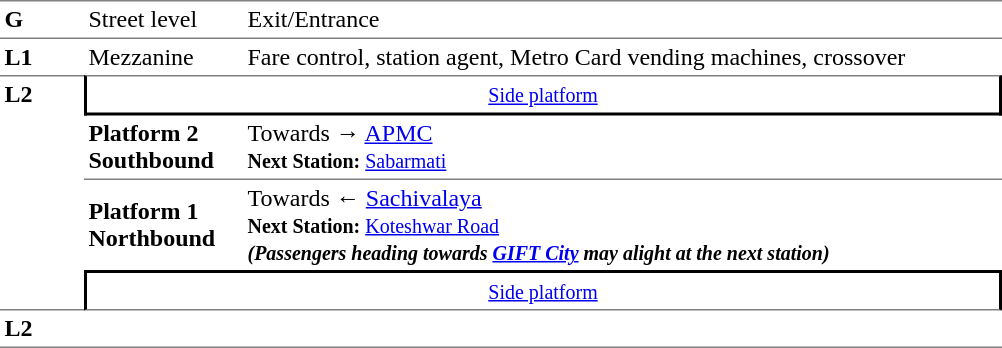<table table border=0 cellspacing=0 cellpadding=3>
<tr>
<td style="border-bottom:solid 1px gray;border-top:solid 1px gray;" width=50 valign=top><strong>G</strong></td>
<td style="border-top:solid 1px gray;border-bottom:solid 1px gray;" width=100 valign=top>Street level</td>
<td style="border-top:solid 1px gray;border-bottom:solid 1px gray;" width=500 valign=top>Exit/Entrance</td>
</tr>
<tr>
<td valign=top><strong>L1</strong></td>
<td valign=top>Mezzanine</td>
<td valign=top>Fare control, station agent, Metro Card vending machines, crossover<br></td>
</tr>
<tr>
<td style="border-top:solid 1px gray;border-bottom:solid 1px gray;" width=50 rowspan=4 valign=top><strong>L2</strong></td>
<td style="border-top:solid 1px gray;border-right:solid 2px black;border-left:solid 2px black;border-bottom:solid 2px black;text-align:center;" colspan=2><small><a href='#'>Side platform</a></small></td>
</tr>
<tr>
<td style="border-bottom:solid 1px gray;" width=100><span><strong>Platform 2</strong><br><strong>Southbound</strong></span></td>
<td style="border-bottom:solid 1px gray;" width=500>Towards → <a href='#'>APMC</a><br><small><strong>Next Station:</strong> <a href='#'>Sabarmati</a></small></td>
</tr>
<tr>
<td><span><strong>Platform 1</strong><br><strong>Northbound</strong></span></td>
<td>Towards ← <a href='#'>Sachivalaya</a><br><small><strong>Next Station:</strong> <a href='#'>Koteshwar Road</a></small><br><small><strong><em>(Passengers heading towards <a href='#'>GIFT City</a> may alight at the next station)</em></strong></small></td>
</tr>
<tr>
<td style="border-top:solid 2px black;border-right:solid 2px black;border-left:solid 2px black;border-bottom:solid 1px gray;" colspan=2  align=center><small><a href='#'>Side platform</a></small></td>
</tr>
<tr>
<td style="border-bottom:solid 1px gray;" width=50 rowspan=2 valign=top><strong>L2</strong></td>
<td style="border-bottom:solid 1px gray;" width=100></td>
<td style="border-bottom:solid 1px gray;" width=500></td>
</tr>
<tr>
</tr>
</table>
